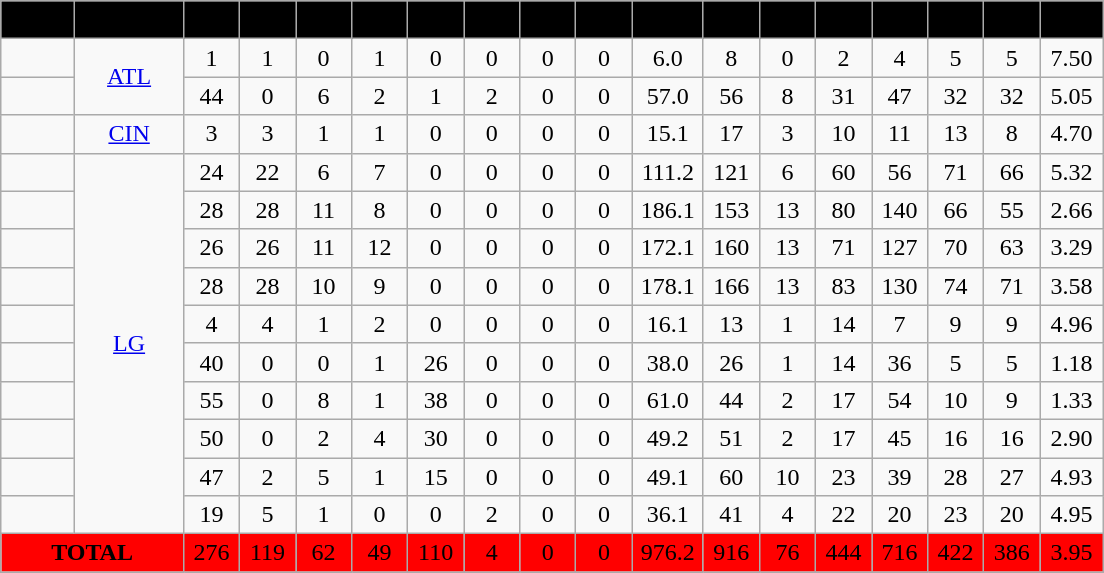<table class="wikitable" style="text-align: center;">
<tr bgcolor="#000000">
<th style="background:#000000;" width="42"><span>Year</span></th>
<th style="background:#000000;" width="65"><span>Team</span></th>
<th style="background:#000000;" width="30"><span>G</span></th>
<th style="background:#000000;" width="30"><span>GS</span></th>
<th style="background:#000000;" width="30"><span>W</span></th>
<th style="background:#000000;" width="30"><span>L</span></th>
<th style="background:#000000;" width="30"><span>SV</span></th>
<th style="background:#000000;" width="30"><span>H</span></th>
<th style="background:#000000;" width="30"><span>CG</span></th>
<th style="background:#000000;" width="30"><span>ShO</span></th>
<th style="background:#000000;" width="40"><span>IP</span></th>
<th style="background:#000000;" width="30"><span>H</span></th>
<th style="background:#000000;" width="30"><span>HR</span></th>
<th style="background:#000000;" width="30"><span>BB</span></th>
<th style="background:#000000;" width="30"><span>K</span></th>
<th style="background:#000000;" width="30"><span>R</span></th>
<th style="background:#000000;" width="30"><span>ER</span></th>
<th style="background:#000000;" width="35"><span>ERA</span></th>
</tr>
<tr>
<td></td>
<td rowspan=2><a href='#'>ATL</a></td>
<td>1</td>
<td>1</td>
<td>0</td>
<td>1</td>
<td>0</td>
<td>0</td>
<td>0</td>
<td>0</td>
<td>6.0</td>
<td>8</td>
<td>0</td>
<td>2</td>
<td>4</td>
<td>5</td>
<td>5</td>
<td>7.50</td>
</tr>
<tr>
<td></td>
<td>44</td>
<td>0</td>
<td>6</td>
<td>2</td>
<td>1</td>
<td>2</td>
<td>0</td>
<td>0</td>
<td>57.0</td>
<td>56</td>
<td>8</td>
<td>31</td>
<td>47</td>
<td>32</td>
<td>32</td>
<td>5.05</td>
</tr>
<tr>
<td></td>
<td><a href='#'>CIN</a></td>
<td>3</td>
<td>3</td>
<td>1</td>
<td>1</td>
<td>0</td>
<td>0</td>
<td>0</td>
<td>0</td>
<td>15.1</td>
<td>17</td>
<td>3</td>
<td>10</td>
<td>11</td>
<td>13</td>
<td>8</td>
<td>4.70</td>
</tr>
<tr>
<td></td>
<td rowspan=10><a href='#'>LG</a></td>
<td>24</td>
<td>22</td>
<td>6</td>
<td>7</td>
<td>0</td>
<td>0</td>
<td>0</td>
<td>0</td>
<td>111.2</td>
<td>121</td>
<td>6</td>
<td>60</td>
<td>56</td>
<td>71</td>
<td>66</td>
<td>5.32</td>
</tr>
<tr>
<td></td>
<td>28</td>
<td>28</td>
<td>11</td>
<td>8</td>
<td>0</td>
<td>0</td>
<td>0</td>
<td>0</td>
<td>186.1</td>
<td>153</td>
<td>13</td>
<td>80</td>
<td>140</td>
<td>66</td>
<td>55</td>
<td>2.66</td>
</tr>
<tr>
<td></td>
<td>26</td>
<td>26</td>
<td>11</td>
<td>12</td>
<td>0</td>
<td>0</td>
<td>0</td>
<td>0</td>
<td>172.1</td>
<td>160</td>
<td>13</td>
<td>71</td>
<td>127</td>
<td>70</td>
<td>63</td>
<td>3.29</td>
</tr>
<tr>
<td></td>
<td>28</td>
<td>28</td>
<td>10</td>
<td>9</td>
<td>0</td>
<td>0</td>
<td>0</td>
<td>0</td>
<td>178.1</td>
<td>166</td>
<td>13</td>
<td>83</td>
<td>130</td>
<td>74</td>
<td>71</td>
<td>3.58</td>
</tr>
<tr>
<td></td>
<td>4</td>
<td>4</td>
<td>1</td>
<td>2</td>
<td>0</td>
<td>0</td>
<td>0</td>
<td>0</td>
<td>16.1</td>
<td>13</td>
<td>1</td>
<td>14</td>
<td>7</td>
<td>9</td>
<td>9</td>
<td>4.96</td>
</tr>
<tr>
<td></td>
<td>40</td>
<td>0</td>
<td>0</td>
<td>1</td>
<td>26</td>
<td>0</td>
<td>0</td>
<td>0</td>
<td>38.0</td>
<td>26</td>
<td>1</td>
<td>14</td>
<td>36</td>
<td>5</td>
<td>5</td>
<td>1.18</td>
</tr>
<tr>
<td></td>
<td>55</td>
<td>0</td>
<td>8</td>
<td>1</td>
<td>38</td>
<td>0</td>
<td>0</td>
<td>0</td>
<td>61.0</td>
<td>44</td>
<td>2</td>
<td>17</td>
<td>54</td>
<td>10</td>
<td>9</td>
<td>1.33</td>
</tr>
<tr>
<td></td>
<td>50</td>
<td>0</td>
<td>2</td>
<td>4</td>
<td>30</td>
<td>0</td>
<td>0</td>
<td>0</td>
<td>49.2</td>
<td>51</td>
<td>2</td>
<td>17</td>
<td>45</td>
<td>16</td>
<td>16</td>
<td>2.90</td>
</tr>
<tr>
<td></td>
<td>47</td>
<td>2</td>
<td>5</td>
<td>1</td>
<td>15</td>
<td>0</td>
<td>0</td>
<td>0</td>
<td>49.1</td>
<td>60</td>
<td>10</td>
<td>23</td>
<td>39</td>
<td>28</td>
<td>27</td>
<td>4.93</td>
</tr>
<tr>
<td></td>
<td>19</td>
<td>5</td>
<td>1</td>
<td>0</td>
<td>0</td>
<td>2</td>
<td>0</td>
<td>0</td>
<td>36.1</td>
<td>41</td>
<td>4</td>
<td>22</td>
<td>20</td>
<td>23</td>
<td>20</td>
<td>4.95</td>
</tr>
<tr bgcolor="red">
<td colspan="2"><span><strong>TOTAL</strong></span></td>
<td><span>276</span></td>
<td><span>119</span></td>
<td><span>62</span></td>
<td><span>49</span></td>
<td><span>110</span></td>
<td><span>4</span></td>
<td><span>0</span></td>
<td><span>0</span></td>
<td><span>976.2</span></td>
<td><span>916</span></td>
<td><span>76</span></td>
<td><span>444</span></td>
<td><span>716</span></td>
<td><span>422</span></td>
<td><span>386</span></td>
<td><span>3.95</span></td>
</tr>
</table>
